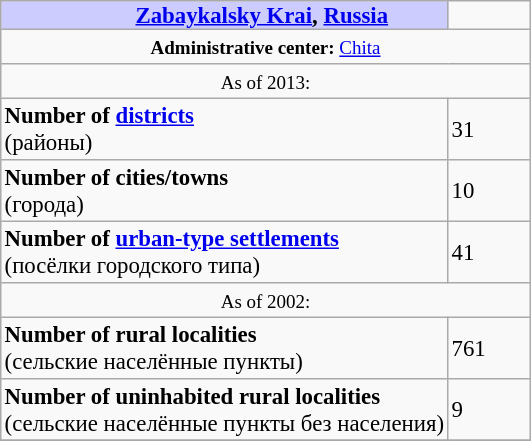<table border=1 align="right" cellpadding=2 cellspacing=0 style="margin: 0 0 1em 1em; background: #f9f9f9; border: 1px #aaa solid; border-collapse: collapse; font-size: 95%;">
<tr>
<th bgcolor="#ccccff" style="padding:0 0 0 50px;"><a href='#'>Zabaykalsky Krai</a>, <a href='#'>Russia</a></th>
<td width="50px"></td>
</tr>
<tr>
<td colspan=2 align="center"><small><strong>Administrative center:</strong> <a href='#'>Chita</a></small></td>
</tr>
<tr>
<td colspan=2 align="center"><small>As of 2013:</small></td>
</tr>
<tr>
<td><strong>Number of <a href='#'>districts</a></strong><br>(районы)</td>
<td>31</td>
</tr>
<tr>
<td><strong>Number of cities/towns</strong><br>(города)</td>
<td>10</td>
</tr>
<tr>
<td><strong>Number of <a href='#'>urban-type settlements</a></strong><br>(посёлки городского типа)</td>
<td>41</td>
</tr>
<tr>
<td colspan=2 align="center"><small>As of 2002:</small></td>
</tr>
<tr>
<td><strong>Number of rural localities</strong><br>(сельские населённые пункты)</td>
<td>761</td>
</tr>
<tr>
<td><strong>Number of uninhabited rural localities</strong><br>(сельские населённые пункты без населения)</td>
<td>9</td>
</tr>
<tr>
</tr>
</table>
